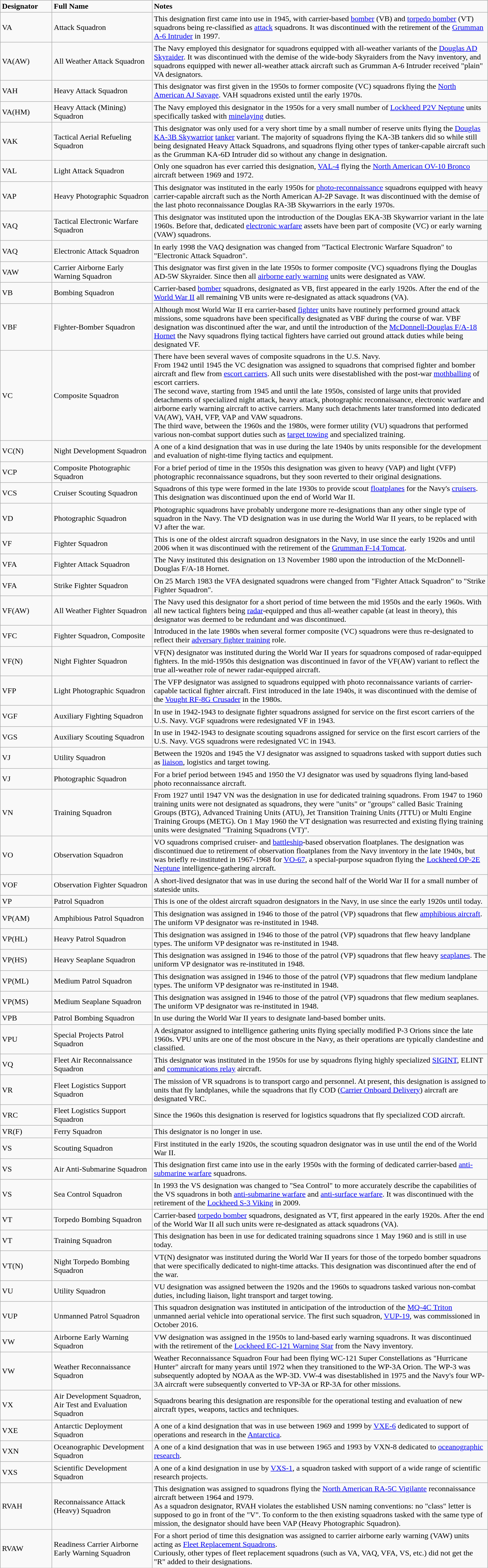<table class="wikitable" style="width: 80%;">
<tr>
<td style="width: 100px;"><strong>Designator</strong></td>
<td style="width: 200px;"><strong>Full Name</strong></td>
<td><strong>Notes</strong></td>
</tr>
<tr>
<td>VA</td>
<td>Attack Squadron</td>
<td>This designation first came into use in 1945, with carrier-based <a href='#'>bomber</a> (VB) and <a href='#'>torpedo bomber</a> (VT) squadrons being re-classified as <a href='#'>attack</a> squadrons. It was discontinued with the retirement of the <a href='#'>Grumman A-6 Intruder</a> in 1997.</td>
</tr>
<tr>
<td>VA(AW)</td>
<td>All Weather Attack Squadron</td>
<td>The Navy employed this designator for squadrons equipped with all-weather variants of the <a href='#'>Douglas AD Skyraider</a>. It was discontinued with the demise of the wide-body Skyraiders from the Navy inventory, and squadrons equipped with newer all-weather attack aircraft such as Grumman A-6 Intruder received "plain" VA designators.</td>
</tr>
<tr>
<td>VAH</td>
<td>Heavy Attack Squadron</td>
<td>This designator was first given in the 1950s to former composite (VC) squadrons flying the <a href='#'>North American AJ Savage</a>. VAH squadrons existed until the early 1970s.</td>
</tr>
<tr>
<td>VA(HM)</td>
<td>Heavy Attack (Mining) Squadron</td>
<td>The Navy employed this designator in the 1950s for a very small number of <a href='#'>Lockheed P2V Neptune</a> units specifically tasked with <a href='#'>minelaying</a> duties.</td>
</tr>
<tr>
<td>VAK</td>
<td>Tactical Aerial Refueling Squadron</td>
<td>This designator was only used for a very short time by a small number of reserve units flying the <a href='#'>Douglas KA-3B Skywarrior</a> <a href='#'>tanker</a> variant. The majority of squadrons flying the KA-3B tankers did so while still being designated Heavy Attack Squadrons, and squadrons flying other types of tanker-capable aircraft such as the Grumman KA-6D Intruder did so without any change in designation.</td>
</tr>
<tr>
<td>VAL</td>
<td>Light Attack Squadron</td>
<td>Only one squadron has ever carried this designation, <a href='#'>VAL-4</a> flying the <a href='#'>North American OV-10 Bronco</a> aircraft between 1969 and 1972.</td>
</tr>
<tr>
<td>VAP</td>
<td>Heavy Photographic Squadron</td>
<td>This designator was instituted in the early 1950s for <a href='#'>photo-reconnaissance</a> squadrons equipped with heavy carrier-capable aircraft such as the North American AJ-2P Savage. It was discontinued with the demise of the last photo reconnaissance Douglas RA-3B Skywarriors in the early 1970s.</td>
</tr>
<tr>
<td>VAQ</td>
<td>Tactical Electronic Warfare Squadron</td>
<td>This designator was instituted upon the introduction of the Douglas EKA-3B Skywarrior variant in the late 1960s. Before that, dedicated <a href='#'>electronic warfare</a> assets have been part of composite (VC) or early warning (VAW) squadrons.</td>
</tr>
<tr>
<td>VAQ</td>
<td>Electronic Attack Squadron</td>
<td>In early 1998 the VAQ designation was changed from "Tactical Electronic Warfare Squadron" to "Electronic Attack Squadron".</td>
</tr>
<tr>
<td>VAW</td>
<td>Carrier Airborne Early Warning Squadron</td>
<td>This designator was first given in the late 1950s to former composite (VC) squadrons flying the Douglas AD-5W Skyraider. Since then all <a href='#'>airborne early warning</a> units were designated as VAW.</td>
</tr>
<tr>
<td>VB</td>
<td>Bombing Squadron</td>
<td>Carrier-based <a href='#'>bomber</a> squadrons, designated as VB, first appeared in the early 1920s. After the end of the <a href='#'>World War II</a> all remaining VB units were re-designated as attack squadrons (VA).</td>
</tr>
<tr>
<td>VBF</td>
<td>Fighter-Bomber Squadron</td>
<td>Although most World War II era carrier-based <a href='#'>fighter</a> units have routinely performed ground attack missions, some squadrons have been specifically designated as VBF during the course of war. VBF designation was discontinued after the war, and until the introduction of the <a href='#'>McDonnell-Douglas F/A-18 Hornet</a> the Navy squadrons flying tactical fighters have carried out ground attack duties while being designated VF.</td>
</tr>
<tr>
<td>VC</td>
<td>Composite Squadron</td>
<td>There have been several waves of composite squadrons in the U.S. Navy.<br>From 1942 until 1945 the VC designation was assigned to squadrons that comprised fighter and bomber aircraft and flew from <a href='#'>escort carriers</a>. All such units were disestablished with the post-war <a href='#'>mothballing</a> of escort carriers.<br>The second wave, starting from 1945 and until the late 1950s, consisted of large units that provided detachments of specialized night attack, heavy attack, photographic reconnaissance, electronic warfare and airborne early warning aircraft to active carriers. Many such detachments later transformed into dedicated VA(AW), VAH, VFP, VAP and VAW squadrons.<br>The third wave, between the 1960s and the 1980s, were former utility (VU) squadrons that performed various non-combat support duties such as <a href='#'>target towing</a> and specialized training.</td>
</tr>
<tr>
<td>VC(N)</td>
<td>Night Development Squadron</td>
<td>A one of a kind designation that was in use during the late 1940s by units responsible for the development and evaluation of night-time flying tactics and equipment.</td>
</tr>
<tr>
<td>VCP</td>
<td>Composite Photographic Squadron</td>
<td>For a brief period of time in the 1950s this designation was given to heavy (VAP) and light (VFP) photographic reconnaissance squadrons, but they soon reverted to their original designations.</td>
</tr>
<tr>
<td>VCS</td>
<td>Cruiser Scouting Squadron</td>
<td>Squadrons of this type were formed in the late 1930s to provide scout <a href='#'>floatplanes</a> for the Navy's <a href='#'>cruisers</a>. This designation was discontinued upon the end of World War II.</td>
</tr>
<tr>
<td>VD</td>
<td>Photographic Squadron</td>
<td>Photographic squadrons have probably undergone more re-designations than any other single type of squadron in the Navy. The VD designation was in use during the World War II years, to be replaced with VJ after the war.</td>
</tr>
<tr>
<td>VF</td>
<td>Fighter Squadron</td>
<td>This is one of the oldest aircraft squadron designators in the Navy, in use since the early 1920s and until 2006 when it was discontinued with the retirement of the <a href='#'>Grumman F-14 Tomcat</a>.</td>
</tr>
<tr>
<td>VFA</td>
<td>Fighter Attack Squadron</td>
<td>The Navy instituted this designation on 13 November 1980 upon the introduction of the McDonnell-Douglas F/A-18 Hornet.</td>
</tr>
<tr>
<td>VFA</td>
<td>Strike Fighter Squadron</td>
<td>On 25 March 1983 the VFA designated squadrons were changed from "Fighter Attack Squadron" to "Strike Fighter Squadron".</td>
</tr>
<tr>
<td>VF(AW)</td>
<td>All Weather Fighter Squadron</td>
<td>The Navy used this designator for a short period of time between the mid 1950s and the early 1960s. With all new tactical fighters being <a href='#'>radar</a>-equipped and thus all-weather capable (at least in theory), this designator was deemed to be redundant and was discontinued.</td>
</tr>
<tr>
<td>VFC</td>
<td>Fighter Squadron, Composite</td>
<td>Introduced in the late 1980s when several former composite (VC) squadrons were thus re-designated to reflect their <a href='#'>adversary fighter training</a> role.</td>
</tr>
<tr>
<td>VF(N)</td>
<td>Night Fighter Squadron</td>
<td>VF(N) designator was instituted during the World War II years for squadrons composed of radar-equipped fighters. In the mid-1950s this designation was discontinued in favor of the VF(AW) variant to reflect the true all-weather role of newer radar-equipped aircraft.</td>
</tr>
<tr>
<td>VFP</td>
<td>Light Photographic Squadron</td>
<td>The VFP designator was assigned to squadrons equipped with photo reconnaissance variants of carrier-capable tactical fighter aircraft. First introduced in the late 1940s, it was discontinued with the demise of the <a href='#'>Vought RF-8G Crusader</a> in the 1980s.</td>
</tr>
<tr>
<td>VGF</td>
<td>Auxiliary Fighting Squadron</td>
<td>In use in 1942-1943 to designate fighter squadrons assigned for service on the first escort carriers of the U.S. Navy. VGF squadrons were redesignated VF in 1943.</td>
</tr>
<tr>
<td>VGS</td>
<td>Auxiliary Scouting Squadron</td>
<td>In use in 1942-1943 to designate scouting squadrons assigned for service on the first escort carriers of the U.S. Navy. VGS squadrons were redesignated VC in 1943.</td>
</tr>
<tr>
<td>VJ</td>
<td>Utility Squadron</td>
<td>Between the 1920s and 1945 the VJ designator was assigned to squadrons tasked with support duties such as <a href='#'>liaison</a>, logistics and target towing.</td>
</tr>
<tr>
<td>VJ</td>
<td>Photographic Squadron</td>
<td>For a brief period between 1945 and 1950 the VJ designator was used by squadrons flying land-based photo reconnaissance aircraft.</td>
</tr>
<tr>
<td>VN</td>
<td>Training Squadron</td>
<td>From 1927 until 1947 VN was the designation in use for dedicated training squadrons. From 1947 to 1960 training units were not designated as squadrons, they were "units" or "groups" called Basic Training Groups (BTG), Advanced Training Units (ATU), Jet Transition Training Units (JTTU) or Multi Engine Training Groups (METG). On 1 May 1960 the VT designation was resurrected and existing flying training units were designated "Training Squadrons (VT)".</td>
</tr>
<tr>
<td>VO</td>
<td>Observation Squadron</td>
<td>VO squadrons comprised cruiser- and <a href='#'>battleship</a>-based observation floatplanes. The designation was discontinued due to retirement of observation floatplanes from the Navy inventory in the late 1940s, but was briefly re-instituted in 1967-1968 for <a href='#'>VO-67</a>, a special-purpose squadron flying the <a href='#'>Lockheed OP-2E Neptune</a> intelligence-gathering aircraft.</td>
</tr>
<tr>
<td>VOF</td>
<td>Observation Fighter Squadron</td>
<td>A short-lived designator that was in use during the second half of the World War II for a small number of stateside units.</td>
</tr>
<tr>
<td>VP</td>
<td>Patrol Squadron</td>
<td>This is one of the oldest aircraft squadron designators in the Navy, in use since the early 1920s until today.</td>
</tr>
<tr>
<td>VP(AM)</td>
<td>Amphibious Patrol Squadron</td>
<td>This designation was assigned in 1946 to those of the patrol (VP) squadrons that flew <a href='#'>amphibious aircraft</a>. The uniform VP designator was re-instituted in 1948.</td>
</tr>
<tr>
<td>VP(HL)</td>
<td>Heavy Patrol Squadron</td>
<td>This designation was assigned in 1946 to those of the patrol (VP) squadrons that flew heavy landplane types. The uniform VP designator was re-instituted in 1948.</td>
</tr>
<tr>
<td>VP(HS)</td>
<td>Heavy Seaplane Squadron</td>
<td>This designation was assigned in 1946 to those of the patrol (VP) squadrons that flew heavy <a href='#'>seaplanes</a>. The uniform VP designator was re-instituted in 1948.</td>
</tr>
<tr>
<td>VP(ML)</td>
<td>Medium Patrol Squadron</td>
<td>This designation was assigned in 1946 to those of the patrol (VP) squadrons that flew medium landplane types. The uniform VP designator was re-instituted in 1948.</td>
</tr>
<tr>
<td>VP(MS)</td>
<td>Medium Seaplane Squadron</td>
<td>This designation was assigned in 1946 to those of the patrol (VP) squadrons that flew medium seaplanes. The uniform VP designator was re-instituted in 1948.</td>
</tr>
<tr>
<td>VPB</td>
<td>Patrol Bombing Squadron</td>
<td>In use during the World War II years to designate land-based bomber units.</td>
</tr>
<tr>
<td>VPU</td>
<td>Special Projects Patrol Squadron</td>
<td>A designator assigned to intelligence gathering units flying specially modified P-3 Orions since the late 1960s. VPU units are one of the most obscure in the Navy, as their operations are typically clandestine and classified.</td>
</tr>
<tr>
<td>VQ</td>
<td>Fleet Air Reconnaissance Squadron</td>
<td>This designator was instituted in the 1950s for use by squadrons flying highly specialized <a href='#'>SIGINT</a>, ELINT and <a href='#'>communications relay</a> aircraft.</td>
</tr>
<tr>
<td>VR</td>
<td>Fleet Logistics Support Squadron</td>
<td>The mission of VR squadrons is to transport cargo and personnel. At present, this designation is assigned to units that fly landplanes, while the squadrons that fly COD (<a href='#'>Carrier Onboard Delivery</a>) aircraft are designated VRC.</td>
</tr>
<tr>
<td>VRC</td>
<td>Fleet Logistics Support Squadron</td>
<td>Since the 1960s this designation is reserved for logistics squadrons that fly specialized COD aircraft.</td>
</tr>
<tr>
<td>VR(F)</td>
<td>Ferry Squadron</td>
<td>This designator is no longer in use.</td>
</tr>
<tr>
<td>VS</td>
<td>Scouting Squadron</td>
<td>First instituted in the early 1920s, the scouting squadron designator was in use until the end of the World War II.</td>
</tr>
<tr>
<td>VS</td>
<td>Air Anti-Submarine Squadron</td>
<td>This designation first came into use in the early 1950s with the forming of dedicated carrier-based <a href='#'>anti-submarine warfare</a> squadrons.</td>
</tr>
<tr>
<td>VS</td>
<td>Sea Control Squadron</td>
<td>In 1993 the VS designation was changed to "Sea Control" to more accurately describe the capabilities of the VS squadrons in both <a href='#'>anti-submarine warfare</a> and <a href='#'>anti-surface warfare</a>. It was discontinued with the retirement of the <a href='#'>Lockheed S-3 Viking</a> in 2009.</td>
</tr>
<tr>
<td>VT</td>
<td>Torpedo Bombing Squadron</td>
<td>Carrier-based <a href='#'>torpedo bomber</a> squadrons, designated as VT, first appeared in the early 1920s. After the end of the World War II all such units were re-designated as attack squadrons (VA).</td>
</tr>
<tr>
<td>VT</td>
<td>Training Squadron</td>
<td>This designation has been in use for dedicated training squadrons since 1 May 1960 and is still in use today.</td>
</tr>
<tr>
<td>VT(N)</td>
<td>Night Torpedo Bombing Squadron</td>
<td>VT(N) designator was instituted during the World War II years for those of the torpedo bomber squadrons that were specifically dedicated to night-time attacks. This designation was discontinued after the end of the war.</td>
</tr>
<tr>
<td>VU</td>
<td>Utility Squadron</td>
<td>VU designation was assigned between the 1920s and the 1960s to squadrons tasked various non-combat duties, including liaison, light transport and target towing.</td>
</tr>
<tr>
<td>VUP</td>
<td>Unmanned Patrol Squadron</td>
<td>This squadron designation was instituted in anticipation of the introduction of the <a href='#'>MQ-4C Triton</a> unmanned aerial vehicle into operational service. The first such squadron, <a href='#'>VUP-19</a>, was commissioned in October 2016.</td>
</tr>
<tr>
<td>VW</td>
<td>Airborne Early Warning Squadron</td>
<td>VW designation was assigned in the 1950s to land-based early warning squadrons. It was discontinued with the retirement of the <a href='#'>Lockheed EC-121 Warning Star</a> from the Navy inventory.</td>
</tr>
<tr>
<td>VW</td>
<td>Weather Reconnaissance Squadron</td>
<td>Weather Reconnaissance Squadron Four had been flying WC-121 Super Constellations as "Hurricane Hunter" aircraft for many years until 1972 when they transitioned to the WP-3A Orion. The WP-3 was subsequently adopted by NOAA as the WP-3D. VW-4 was disestablished in 1975 and the Navy's four WP-3A aircraft were subsequently converted to VP-3A or RP-3A for other missions.</td>
</tr>
<tr>
<td>VX</td>
<td>Air Development Squadron, Air Test and Evaluation Squadron</td>
<td>Squadrons bearing this designation are responsible for the operational testing and evaluation of new aircraft types, weapons, tactics and techniques.</td>
</tr>
<tr>
<td>VXE</td>
<td>Antarctic Deployment Squadron</td>
<td>A one of a kind designation that was in use between 1969 and 1999 by <a href='#'>VXE-6</a> dedicated to support of operations and research in the <a href='#'>Antarctica</a>.</td>
</tr>
<tr>
<td>VXN</td>
<td>Oceanographic Development Squadron</td>
<td>A one of a kind designation that was in use between 1965 and 1993 by VXN-8 dedicated to <a href='#'>oceanographic research</a>.</td>
</tr>
<tr>
<td>VXS</td>
<td>Scientific Development Squadron</td>
<td>A one of a kind designation in use by <a href='#'>VXS-1</a>, a squadron tasked with support of a wide range of scientific research projects.</td>
</tr>
<tr>
<td>RVAH</td>
<td>Reconnaissance Attack (Heavy) Squadron</td>
<td>This designation was assigned to squadrons flying the <a href='#'>North American RA-5C Vigilante</a> reconnaissance aircraft between 1964 and 1979.<br>As a squadron designator, RVAH violates the established USN naming conventions: no "class" letter is supposed to go in front of the "V". To conform to the then existing squadrons tasked with the same type of mission, the designator should have been VAP (Heavy Photographic Squadron).</td>
</tr>
<tr>
<td>RVAW</td>
<td>Readiness Carrier Airborne Early Warning Squadron</td>
<td>For a short period of time this designation was assigned to carrier airborne early warning (VAW) units acting as <a href='#'>Fleet Replacement Squadrons</a>.<br>Curiously, other types of fleet replacement squadrons (such as VA, VAQ, VFA, VS, etc.) did not get the "R" added to their designations.</td>
</tr>
</table>
